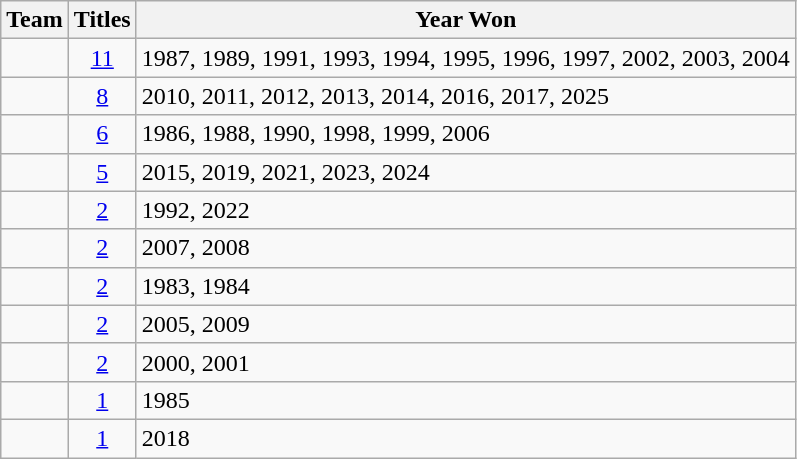<table class="wikitable sortable" style="text-align:center">
<tr>
<th>Team</th>
<th>Titles</th>
<th>Year Won</th>
</tr>
<tr>
<td style=><strong></strong></td>
<td><a href='#'>11</a></td>
<td align=left>1987, 1989, 1991, 1993, 1994, 1995, 1996, 1997, 2002, 2003, 2004</td>
</tr>
<tr>
<td style=><strong></strong></td>
<td><a href='#'>8</a></td>
<td align=left>2010, 2011, 2012, 2013, 2014, 2016, 2017, 2025</td>
</tr>
<tr>
<td style=><strong><a href='#'></a></strong></td>
<td><a href='#'>6</a></td>
<td align=left>1986, 1988, 1990, 1998, 1999, 2006</td>
</tr>
<tr>
<td style=><strong><a href='#'></a></strong></td>
<td><a href='#'>5</a></td>
<td align=left>2015, 2019, 2021, 2023, 2024</td>
</tr>
<tr>
<td style=><strong><a href='#'></a></strong></td>
<td><a href='#'>2</a></td>
<td align=left>1992, 2022</td>
</tr>
<tr>
<td style=><strong></strong></td>
<td><a href='#'>2</a></td>
<td align=left>2007, 2008</td>
</tr>
<tr>
<td style=><strong></strong></td>
<td><a href='#'>2</a></td>
<td align=left>1983, 1984</td>
</tr>
<tr>
<td style=><strong><a href='#'></a></strong></td>
<td><a href='#'>2</a></td>
<td align=left>2005, 2009</td>
</tr>
<tr>
<td style=><strong><a href='#'></a></strong></td>
<td><a href='#'>2</a></td>
<td align=left>2000, 2001</td>
</tr>
<tr>
<td style=><strong></strong></td>
<td><a href='#'>1</a></td>
<td align=left>1985</td>
</tr>
<tr>
<td style=><strong><a href='#'></a></strong></td>
<td><a href='#'>1</a></td>
<td align=left>2018</td>
</tr>
</table>
